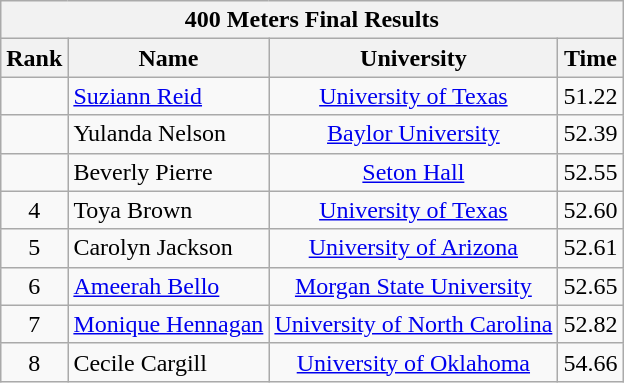<table class="wikitable sortable" style="text-align:center">
<tr>
<th colspan="4">400 Meters Final Results</th>
</tr>
<tr>
<th>Rank</th>
<th>Name</th>
<th>University</th>
<th>Time</th>
</tr>
<tr>
<td></td>
<td align=left><a href='#'>Suziann Reid</a></td>
<td><a href='#'>University of Texas</a></td>
<td>51.22</td>
</tr>
<tr>
<td></td>
<td align=left>Yulanda Nelson</td>
<td><a href='#'>Baylor University</a></td>
<td>52.39</td>
</tr>
<tr>
<td></td>
<td align=left>Beverly Pierre</td>
<td><a href='#'>Seton Hall</a></td>
<td>52.55</td>
</tr>
<tr>
<td>4</td>
<td align=left>Toya Brown</td>
<td><a href='#'>University of Texas</a></td>
<td>52.60</td>
</tr>
<tr>
<td>5</td>
<td align=left>Carolyn Jackson</td>
<td><a href='#'>University of Arizona</a></td>
<td>52.61</td>
</tr>
<tr>
<td>6</td>
<td align=left><a href='#'>Ameerah Bello</a></td>
<td><a href='#'>Morgan State University</a></td>
<td>52.65</td>
</tr>
<tr>
<td>7</td>
<td align=left><a href='#'>Monique Hennagan</a></td>
<td><a href='#'>University of North Carolina</a></td>
<td>52.82</td>
</tr>
<tr>
<td>8</td>
<td align=left>Cecile Cargill</td>
<td><a href='#'>University of Oklahoma</a></td>
<td>54.66</td>
</tr>
</table>
